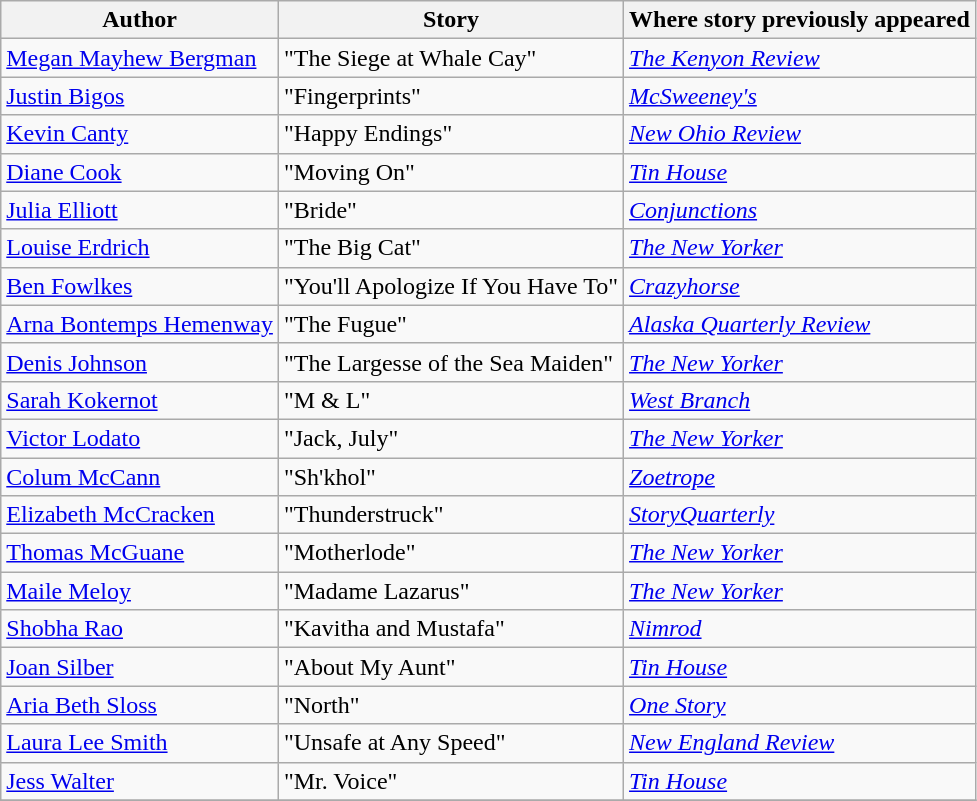<table class="wikitable">
<tr>
<th>Author</th>
<th>Story</th>
<th>Where story previously appeared</th>
</tr>
<tr>
<td><a href='#'>Megan Mayhew Bergman</a></td>
<td>"The Siege at Whale Cay"</td>
<td><em><a href='#'>The Kenyon Review</a></em></td>
</tr>
<tr>
<td><a href='#'>Justin Bigos</a></td>
<td>"Fingerprints"</td>
<td><em><a href='#'>McSweeney's</a></em></td>
</tr>
<tr>
<td><a href='#'>Kevin Canty</a></td>
<td>"Happy Endings"</td>
<td><em><a href='#'>New Ohio Review</a></em></td>
</tr>
<tr>
<td><a href='#'>Diane Cook</a></td>
<td>"Moving On"</td>
<td><em><a href='#'>Tin House</a></em></td>
</tr>
<tr>
<td><a href='#'>Julia Elliott</a></td>
<td>"Bride"</td>
<td><em><a href='#'>Conjunctions</a></em></td>
</tr>
<tr>
<td><a href='#'>Louise Erdrich</a></td>
<td>"The Big Cat"</td>
<td><em><a href='#'>The New Yorker</a></em></td>
</tr>
<tr>
<td><a href='#'>Ben Fowlkes</a></td>
<td>"You'll Apologize If You Have To"</td>
<td><em><a href='#'>Crazyhorse</a></em></td>
</tr>
<tr>
<td><a href='#'>Arna Bontemps Hemenway</a></td>
<td>"The Fugue"</td>
<td><em><a href='#'>Alaska Quarterly Review</a></em></td>
</tr>
<tr>
<td><a href='#'>Denis Johnson</a></td>
<td>"The Largesse of the Sea Maiden"</td>
<td><em><a href='#'>The New Yorker</a></em></td>
</tr>
<tr>
<td><a href='#'>Sarah Kokernot</a></td>
<td>"M & L"</td>
<td><em><a href='#'>West Branch</a></em></td>
</tr>
<tr>
<td><a href='#'>Victor Lodato</a></td>
<td>"Jack, July"</td>
<td><em><a href='#'>The New Yorker</a></em></td>
</tr>
<tr>
<td><a href='#'>Colum McCann</a></td>
<td>"Sh'khol"</td>
<td><em><a href='#'>Zoetrope</a></em></td>
</tr>
<tr>
<td><a href='#'>Elizabeth McCracken</a></td>
<td>"Thunderstruck"</td>
<td><em><a href='#'>StoryQuarterly</a></em></td>
</tr>
<tr>
<td><a href='#'>Thomas McGuane</a></td>
<td>"Motherlode"</td>
<td><em><a href='#'>The New Yorker</a></em></td>
</tr>
<tr>
<td><a href='#'>Maile Meloy</a></td>
<td>"Madame Lazarus"</td>
<td><em><a href='#'>The New Yorker</a></em></td>
</tr>
<tr>
<td><a href='#'>Shobha Rao</a></td>
<td>"Kavitha and Mustafa"</td>
<td><em><a href='#'>Nimrod</a></em></td>
</tr>
<tr>
<td><a href='#'>Joan Silber</a></td>
<td>"About My Aunt"</td>
<td><em><a href='#'>Tin House</a></em></td>
</tr>
<tr>
<td><a href='#'>Aria Beth Sloss</a></td>
<td>"North"</td>
<td><em><a href='#'>One Story</a></em></td>
</tr>
<tr>
<td><a href='#'>Laura Lee Smith</a></td>
<td>"Unsafe at Any Speed"</td>
<td><em><a href='#'>New England Review</a></em></td>
</tr>
<tr>
<td><a href='#'>Jess Walter</a></td>
<td>"Mr. Voice"</td>
<td><em><a href='#'>Tin House</a></em></td>
</tr>
<tr>
</tr>
</table>
